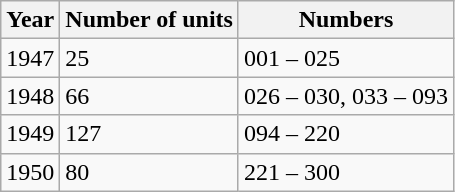<table class="wikitable">
<tr>
<th>Year</th>
<th>Number of units</th>
<th>Numbers</th>
</tr>
<tr>
<td>1947</td>
<td>25</td>
<td>001 – 025</td>
</tr>
<tr>
<td>1948</td>
<td>66</td>
<td>026 – 030, 033 – 093</td>
</tr>
<tr>
<td>1949</td>
<td>127</td>
<td>094 – 220</td>
</tr>
<tr>
<td>1950</td>
<td>80</td>
<td>221 – 300</td>
</tr>
</table>
